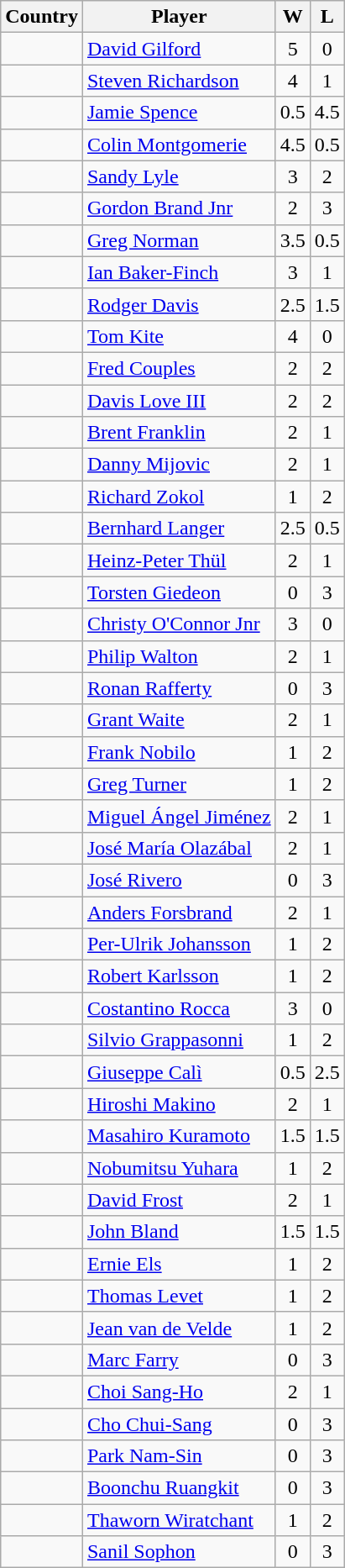<table class="wikitable sortable">
<tr>
<th>Country</th>
<th>Player</th>
<th>W</th>
<th>L</th>
</tr>
<tr>
<td></td>
<td><a href='#'>David Gilford</a></td>
<td align=center>5</td>
<td align=center>0</td>
</tr>
<tr>
<td></td>
<td><a href='#'>Steven Richardson</a></td>
<td align=center>4</td>
<td align=center>1</td>
</tr>
<tr>
<td></td>
<td><a href='#'>Jamie Spence</a></td>
<td align=center>0.5</td>
<td align=center>4.5</td>
</tr>
<tr>
<td></td>
<td><a href='#'>Colin Montgomerie</a></td>
<td align=center>4.5</td>
<td align=center>0.5</td>
</tr>
<tr>
<td></td>
<td><a href='#'>Sandy Lyle</a></td>
<td align=center>3</td>
<td align=center>2</td>
</tr>
<tr>
<td></td>
<td><a href='#'>Gordon Brand Jnr</a></td>
<td align=center>2</td>
<td align=center>3</td>
</tr>
<tr>
<td></td>
<td><a href='#'>Greg Norman</a></td>
<td align=center>3.5</td>
<td align=center>0.5</td>
</tr>
<tr>
<td></td>
<td><a href='#'>Ian Baker-Finch</a></td>
<td align=center>3</td>
<td align=center>1</td>
</tr>
<tr>
<td></td>
<td><a href='#'>Rodger Davis</a></td>
<td align=center>2.5</td>
<td align=center>1.5</td>
</tr>
<tr>
<td></td>
<td><a href='#'>Tom Kite</a></td>
<td align=center>4</td>
<td align=center>0</td>
</tr>
<tr>
<td></td>
<td><a href='#'>Fred Couples</a></td>
<td align=center>2</td>
<td align=center>2</td>
</tr>
<tr>
<td></td>
<td><a href='#'>Davis Love III</a></td>
<td align=center>2</td>
<td align=center>2</td>
</tr>
<tr>
<td></td>
<td><a href='#'>Brent Franklin</a></td>
<td align=center>2</td>
<td align=center>1</td>
</tr>
<tr>
<td></td>
<td><a href='#'>Danny Mijovic</a></td>
<td align=center>2</td>
<td align=center>1</td>
</tr>
<tr>
<td></td>
<td><a href='#'>Richard Zokol</a></td>
<td align=center>1</td>
<td align=center>2</td>
</tr>
<tr>
<td></td>
<td><a href='#'>Bernhard Langer</a></td>
<td align=center>2.5</td>
<td align=center>0.5</td>
</tr>
<tr>
<td></td>
<td><a href='#'>Heinz-Peter Thül</a></td>
<td align=center>2</td>
<td align=center>1</td>
</tr>
<tr>
<td></td>
<td><a href='#'>Torsten Giedeon</a></td>
<td align=center>0</td>
<td align=center>3</td>
</tr>
<tr>
<td></td>
<td><a href='#'>Christy O'Connor Jnr</a></td>
<td align=center>3</td>
<td align=center>0</td>
</tr>
<tr>
<td></td>
<td><a href='#'>Philip Walton</a></td>
<td align=center>2</td>
<td align=center>1</td>
</tr>
<tr>
<td></td>
<td><a href='#'>Ronan Rafferty</a></td>
<td align=center>0</td>
<td align=center>3</td>
</tr>
<tr>
<td></td>
<td><a href='#'>Grant Waite</a></td>
<td align=center>2</td>
<td align=center>1</td>
</tr>
<tr>
<td></td>
<td><a href='#'>Frank Nobilo</a></td>
<td align=center>1</td>
<td align=center>2</td>
</tr>
<tr>
<td></td>
<td><a href='#'>Greg Turner</a></td>
<td align=center>1</td>
<td align=center>2</td>
</tr>
<tr>
<td></td>
<td><a href='#'>Miguel Ángel Jiménez</a></td>
<td align=center>2</td>
<td align=center>1</td>
</tr>
<tr>
<td></td>
<td><a href='#'>José María Olazábal</a></td>
<td align=center>2</td>
<td align=center>1</td>
</tr>
<tr>
<td></td>
<td><a href='#'>José Rivero</a></td>
<td align=center>0</td>
<td align=center>3</td>
</tr>
<tr>
<td></td>
<td><a href='#'>Anders Forsbrand</a></td>
<td align=center>2</td>
<td align=center>1</td>
</tr>
<tr>
<td></td>
<td><a href='#'>Per-Ulrik Johansson</a></td>
<td align=center>1</td>
<td align=center>2</td>
</tr>
<tr>
<td></td>
<td><a href='#'>Robert Karlsson</a></td>
<td align=center>1</td>
<td align=center>2</td>
</tr>
<tr>
<td></td>
<td><a href='#'>Costantino Rocca</a></td>
<td align=center>3</td>
<td align=center>0</td>
</tr>
<tr>
<td></td>
<td><a href='#'>Silvio Grappasonni</a></td>
<td align=center>1</td>
<td align=center>2</td>
</tr>
<tr>
<td></td>
<td><a href='#'>Giuseppe Calì</a></td>
<td align=center>0.5</td>
<td align=center>2.5</td>
</tr>
<tr>
<td></td>
<td><a href='#'>Hiroshi Makino</a></td>
<td align=center>2</td>
<td align=center>1</td>
</tr>
<tr>
<td></td>
<td><a href='#'>Masahiro Kuramoto</a></td>
<td align=center>1.5</td>
<td align=center>1.5</td>
</tr>
<tr>
<td></td>
<td><a href='#'>Nobumitsu Yuhara</a></td>
<td align=center>1</td>
<td align=center>2</td>
</tr>
<tr>
<td></td>
<td><a href='#'>David Frost</a></td>
<td align=center>2</td>
<td align=center>1</td>
</tr>
<tr>
<td></td>
<td><a href='#'>John Bland</a></td>
<td align=center>1.5</td>
<td align=center>1.5</td>
</tr>
<tr>
<td></td>
<td><a href='#'>Ernie Els</a></td>
<td align=center>1</td>
<td align=center>2</td>
</tr>
<tr>
<td></td>
<td><a href='#'>Thomas Levet</a></td>
<td align=center>1</td>
<td align=center>2</td>
</tr>
<tr>
<td></td>
<td><a href='#'>Jean van de Velde</a></td>
<td align=center>1</td>
<td align=center>2</td>
</tr>
<tr>
<td></td>
<td><a href='#'>Marc Farry</a></td>
<td align=center>0</td>
<td align=center>3</td>
</tr>
<tr>
<td></td>
<td><a href='#'>Choi Sang-Ho</a></td>
<td align=center>2</td>
<td align=center>1</td>
</tr>
<tr>
<td></td>
<td><a href='#'>Cho Chui-Sang</a></td>
<td align=center>0</td>
<td align=center>3</td>
</tr>
<tr>
<td></td>
<td><a href='#'>Park Nam-Sin</a></td>
<td align=center>0</td>
<td align=center>3</td>
</tr>
<tr>
<td></td>
<td><a href='#'>Boonchu Ruangkit</a></td>
<td align=center>0</td>
<td align=center>3</td>
</tr>
<tr>
<td></td>
<td><a href='#'>Thaworn Wiratchant</a></td>
<td align=center>1</td>
<td align=center>2</td>
</tr>
<tr>
<td></td>
<td><a href='#'>Sanil Sophon</a></td>
<td align=center>0</td>
<td align=center>3</td>
</tr>
</table>
